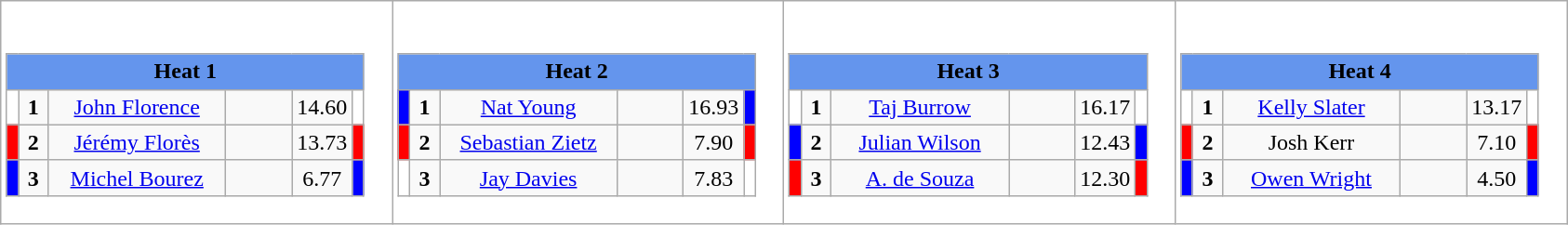<table class="wikitable" style="background:#fff;">
<tr>
<td><div><br><table class="wikitable">
<tr>
<td colspan="6"  style="text-align:center; background:#6495ed;"><strong>Heat 1</strong></td>
</tr>
<tr>
<td style="width:01px; background: #fff;"></td>
<td style="width:14px; text-align:center;"><strong>1</strong></td>
<td style="width:120px; text-align:center;"><a href='#'>John Florence</a></td>
<td style="width:40px; text-align:center;"></td>
<td style="width:20px; text-align:center;">14.60</td>
<td style="width:01px; background: #fff;"></td>
</tr>
<tr>
<td style="width:01px; background: #f00;"></td>
<td style="width:14px; text-align:center;"><strong>2</strong></td>
<td style="width:120px; text-align:center;"><a href='#'>Jérémy Florès</a></td>
<td style="width:40px; text-align:center;"></td>
<td style="width:20px; text-align:center;">13.73</td>
<td style="width:01px; background: #f00;"></td>
</tr>
<tr>
<td style="width:01px; background: #00f;"></td>
<td style="width:14px; text-align:center;"><strong>3</strong></td>
<td style="width:120px; text-align:center;"><a href='#'>Michel Bourez</a></td>
<td style="width:40px; text-align:center;"></td>
<td style="width:20px; text-align:center;">6.77</td>
<td style="width:01px; background: #00f;"></td>
</tr>
</table>
</div></td>
<td><div><br><table class="wikitable">
<tr>
<td colspan="6"  style="text-align:center; background:#6495ed;"><strong>Heat 2</strong></td>
</tr>
<tr>
<td style="width:01px; background: #00f;"></td>
<td style="width:14px; text-align:center;"><strong>1</strong></td>
<td style="width:120px; text-align:center;"><a href='#'>Nat Young</a></td>
<td style="width:40px; text-align:center;"></td>
<td style="width:20px; text-align:center;">16.93</td>
<td style="width:01px; background: #00f;"></td>
</tr>
<tr>
<td style="width:01px; background: #f00;"></td>
<td style="width:14px; text-align:center;"><strong>2</strong></td>
<td style="width:120px; text-align:center;"><a href='#'>Sebastian Zietz</a></td>
<td style="width:40px; text-align:center;"></td>
<td style="width:20px; text-align:center;">7.90</td>
<td style="width:01px; background: #f00;"></td>
</tr>
<tr>
<td style="width:01px; background: #fff;"></td>
<td style="width:14px; text-align:center;"><strong>3</strong></td>
<td style="width:120px; text-align:center;"><a href='#'>Jay Davies</a></td>
<td style="width:40px; text-align:center;"></td>
<td style="width:20px; text-align:center;">7.83</td>
<td style="width:01px; background: #fff;"></td>
</tr>
</table>
</div></td>
<td><div><br><table class="wikitable">
<tr>
<td colspan="6"  style="text-align:center; background:#6495ed;"><strong>Heat 3</strong></td>
</tr>
<tr>
<td style="width:01px; background: #fff;"></td>
<td style="width:14px; text-align:center;"><strong>1</strong></td>
<td style="width:120px; text-align:center;"><a href='#'>Taj Burrow</a></td>
<td style="width:40px; text-align:center;"></td>
<td style="width:20px; text-align:center;">16.17</td>
<td style="width:01px; background: #fff;"></td>
</tr>
<tr>
<td style="width:01px; background: #00f;"></td>
<td style="width:14px; text-align:center;"><strong>2</strong></td>
<td style="width:120px; text-align:center;"><a href='#'>Julian Wilson</a></td>
<td style="width:40px; text-align:center;"></td>
<td style="width:20px; text-align:center;">12.43</td>
<td style="width:01px; background: #00f;"></td>
</tr>
<tr>
<td style="width:01px; background: #f00;"></td>
<td style="width:14px; text-align:center;"><strong>3</strong></td>
<td style="width:120px; text-align:center;"><a href='#'>A. de Souza</a></td>
<td style="width:40px; text-align:center;"></td>
<td style="width:20px; text-align:center;">12.30</td>
<td style="width:01px; background: #f00;"></td>
</tr>
</table>
</div></td>
<td><div><br><table class="wikitable">
<tr>
<td colspan="6"  style="text-align:center; background:#6495ed;"><strong>Heat 4</strong></td>
</tr>
<tr>
<td style="width:01px; background: #fff;"></td>
<td style="width:14px; text-align:center;"><strong>1</strong></td>
<td style="width:120px; text-align:center;"><a href='#'>Kelly Slater</a></td>
<td style="width:40px; text-align:center;"></td>
<td style="width:20px; text-align:center;">13.17</td>
<td style="width:01px; background: #fff;"></td>
</tr>
<tr>
<td style="width:01px; background: #f00;"></td>
<td style="width:14px; text-align:center;"><strong>2</strong></td>
<td style="width:120px; text-align:center;">Josh Kerr</td>
<td style="width:40px; text-align:center;"></td>
<td style="width:20px; text-align:center;">7.10</td>
<td style="width:01px; background: #f00;"></td>
</tr>
<tr>
<td style="width:01px; background: #00f;"></td>
<td style="width:14px; text-align:center;"><strong>3</strong></td>
<td style="width:120px; text-align:center;"><a href='#'>Owen Wright</a></td>
<td style="width:40px; text-align:center;"></td>
<td style="width:20px; text-align:center;">4.50</td>
<td style="width:01px; background: #00f;"></td>
</tr>
</table>
</div></td>
</tr>
</table>
